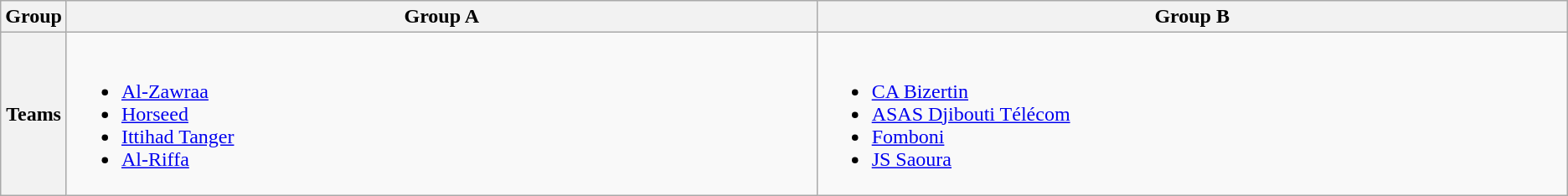<table class=wikitable>
<tr>
<th>Group</th>
<th width=50%>Group A</th>
<th width=50%>Group B</th>
</tr>
<tr>
<th>Teams</th>
<td valign=top><br><ul><li> <a href='#'>Al-Zawraa</a></li><li> <a href='#'>Horseed</a></li><li> <a href='#'>Ittihad Tanger</a></li><li> <a href='#'>Al-Riffa</a></li></ul></td>
<td valign=top><br><ul><li> <a href='#'>CA Bizertin</a></li><li> <a href='#'>ASAS Djibouti Télécom</a></li><li> <a href='#'>Fomboni</a></li><li> <a href='#'>JS Saoura</a></li></ul></td>
</tr>
</table>
